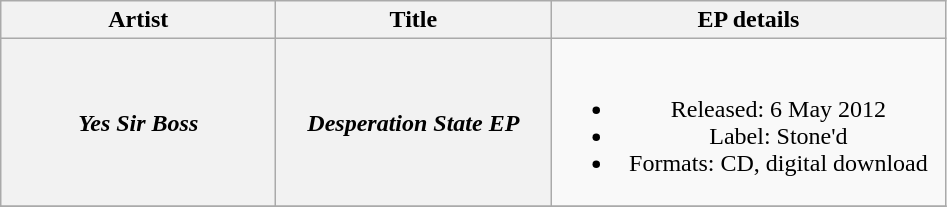<table class="wikitable plainrowheaders" style="text-align:center;">
<tr>
<th scope="col" rowspan="1" style="width:11em;">Artist</th>
<th scope="col" rowspan="1" style="width:11em;">Title</th>
<th scope="col" rowspan="1" style="width:16em;">EP details</th>
</tr>
<tr>
<th scope="row"><em>Yes Sir Boss</em></th>
<th scope="row"><em>Desperation State EP</em></th>
<td><br><ul><li>Released: 6 May 2012</li><li>Label: Stone'd</li><li>Formats: CD, digital download</li></ul></td>
</tr>
<tr>
</tr>
</table>
